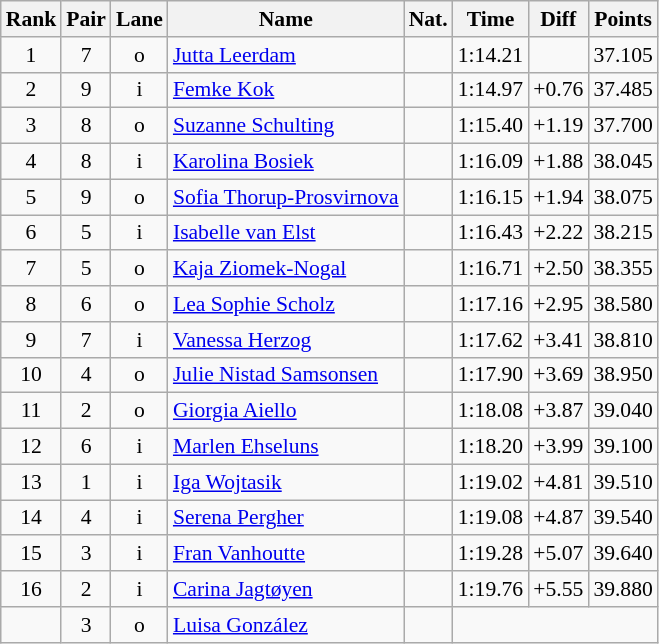<table class="wikitable sortable" style="text-align:center; font-size:90%">
<tr>
<th>Rank</th>
<th>Pair</th>
<th>Lane</th>
<th>Name</th>
<th>Nat.</th>
<th>Time</th>
<th>Diff</th>
<th>Points</th>
</tr>
<tr>
<td>1</td>
<td>7</td>
<td>o</td>
<td align=left><a href='#'>Jutta Leerdam</a></td>
<td></td>
<td>1:14.21</td>
<td></td>
<td>37.105</td>
</tr>
<tr>
<td>2</td>
<td>9</td>
<td>i</td>
<td align=left><a href='#'>Femke Kok</a></td>
<td></td>
<td>1:14.97</td>
<td>+0.76</td>
<td>37.485</td>
</tr>
<tr>
<td>3</td>
<td>8</td>
<td>o</td>
<td align=left><a href='#'>Suzanne Schulting</a></td>
<td></td>
<td>1:15.40</td>
<td>+1.19</td>
<td>37.700</td>
</tr>
<tr>
<td>4</td>
<td>8</td>
<td>i</td>
<td align=left><a href='#'>Karolina Bosiek</a></td>
<td></td>
<td>1:16.09</td>
<td>+1.88</td>
<td>38.045</td>
</tr>
<tr>
<td>5</td>
<td>9</td>
<td>o</td>
<td align=left><a href='#'>Sofia Thorup-Prosvirnova</a></td>
<td></td>
<td>1:16.15</td>
<td>+1.94</td>
<td>38.075</td>
</tr>
<tr>
<td>6</td>
<td>5</td>
<td>i</td>
<td align=left><a href='#'>Isabelle van Elst</a></td>
<td></td>
<td>1:16.43</td>
<td>+2.22</td>
<td>38.215</td>
</tr>
<tr>
<td>7</td>
<td>5</td>
<td>o</td>
<td align=left><a href='#'>Kaja Ziomek-Nogal</a></td>
<td></td>
<td>1:16.71</td>
<td>+2.50</td>
<td>38.355</td>
</tr>
<tr>
<td>8</td>
<td>6</td>
<td>o</td>
<td align=left><a href='#'>Lea Sophie Scholz</a></td>
<td></td>
<td>1:17.16</td>
<td>+2.95</td>
<td>38.580</td>
</tr>
<tr>
<td>9</td>
<td>7</td>
<td>i</td>
<td align=left><a href='#'>Vanessa Herzog</a></td>
<td></td>
<td>1:17.62</td>
<td>+3.41</td>
<td>38.810</td>
</tr>
<tr>
<td>10</td>
<td>4</td>
<td>o</td>
<td align=left><a href='#'>Julie Nistad Samsonsen</a></td>
<td></td>
<td>1:17.90</td>
<td>+3.69</td>
<td>38.950</td>
</tr>
<tr>
<td>11</td>
<td>2</td>
<td>o</td>
<td align=left><a href='#'>Giorgia Aiello</a></td>
<td></td>
<td>1:18.08</td>
<td>+3.87</td>
<td>39.040</td>
</tr>
<tr>
<td>12</td>
<td>6</td>
<td>i</td>
<td align=left><a href='#'>Marlen Ehseluns</a></td>
<td></td>
<td>1:18.20</td>
<td>+3.99</td>
<td>39.100</td>
</tr>
<tr>
<td>13</td>
<td>1</td>
<td>i</td>
<td align=left><a href='#'>Iga Wojtasik</a></td>
<td></td>
<td>1:19.02</td>
<td>+4.81</td>
<td>39.510</td>
</tr>
<tr>
<td>14</td>
<td>4</td>
<td>i</td>
<td align=left><a href='#'>Serena Pergher</a></td>
<td></td>
<td>1:19.08</td>
<td>+4.87</td>
<td>39.540</td>
</tr>
<tr>
<td>15</td>
<td>3</td>
<td>i</td>
<td align=left><a href='#'>Fran Vanhoutte</a></td>
<td></td>
<td>1:19.28</td>
<td>+5.07</td>
<td>39.640</td>
</tr>
<tr>
<td>16</td>
<td>2</td>
<td>i</td>
<td align=left><a href='#'>Carina Jagtøyen</a></td>
<td></td>
<td>1:19.76</td>
<td>+5.55</td>
<td>39.880</td>
</tr>
<tr>
<td></td>
<td>3</td>
<td>o</td>
<td align=left><a href='#'>Luisa González</a></td>
<td></td>
<td colspan=3></td>
</tr>
</table>
